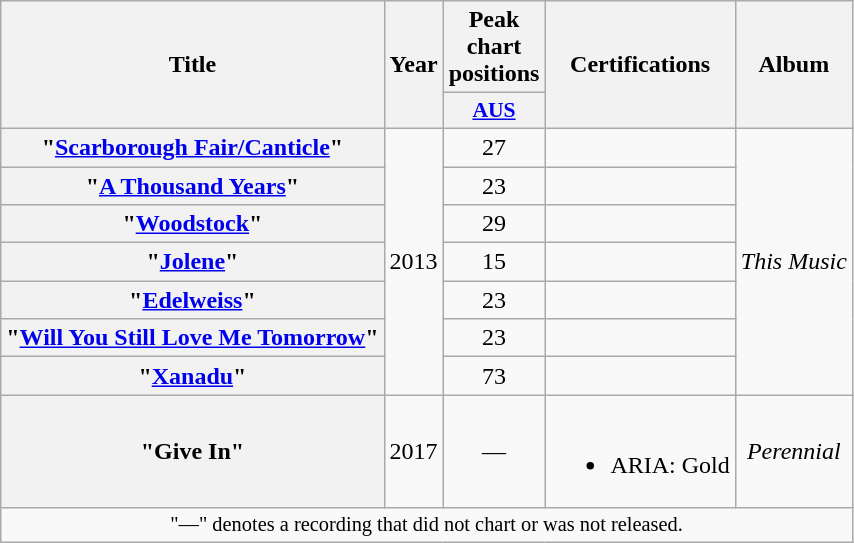<table class="wikitable plainrowheaders" style="text-align:center">
<tr>
<th scope="col" rowspan="2">Title</th>
<th scope="col" rowspan="2">Year</th>
<th scope="col">Peak chart positions</th>
<th scope="col" rowspan="2">Certifications</th>
<th scope="col" rowspan="2">Album</th>
</tr>
<tr>
<th scope="col" style="width:3em;font-size:90%;"><a href='#'>AUS</a><br></th>
</tr>
<tr>
<th scope="row">"<a href='#'>Scarborough Fair/Canticle</a>"</th>
<td rowspan="7">2013</td>
<td>27</td>
<td></td>
<td rowspan="7"><em>This Music</em></td>
</tr>
<tr>
<th scope="row">"<a href='#'>A Thousand Years</a>"</th>
<td>23</td>
<td></td>
</tr>
<tr>
<th scope="row">"<a href='#'>Woodstock</a>"</th>
<td>29</td>
<td></td>
</tr>
<tr>
<th scope="row">"<a href='#'>Jolene</a>"</th>
<td>15</td>
<td></td>
</tr>
<tr>
<th scope="row">"<a href='#'>Edelweiss</a>"</th>
<td>23</td>
<td></td>
</tr>
<tr>
<th scope="row">"<a href='#'>Will You Still Love Me Tomorrow</a>"</th>
<td>23</td>
<td></td>
</tr>
<tr>
<th scope="row">"<a href='#'>Xanadu</a>"</th>
<td>73</td>
<td></td>
</tr>
<tr>
<th scope="row">"Give In"</th>
<td>2017</td>
<td>—</td>
<td><br><ul><li>ARIA: Gold</li></ul></td>
<td><em>Perennial</em></td>
</tr>
<tr>
<td colspan="6" style="font-size:85%">"—" denotes a recording that did not chart or was not released.</td>
</tr>
</table>
